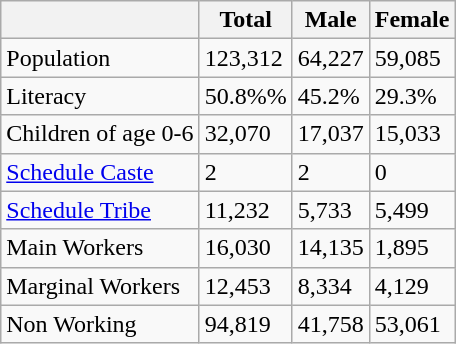<table class="wikitable sortable">
<tr>
<th></th>
<th>Total</th>
<th>Male</th>
<th>Female</th>
</tr>
<tr>
<td>Population</td>
<td>123,312</td>
<td>64,227</td>
<td>59,085</td>
</tr>
<tr>
<td>Literacy</td>
<td>50.8%%</td>
<td>45.2%</td>
<td>29.3%</td>
</tr>
<tr>
<td>Children of age 0-6</td>
<td>32,070</td>
<td>17,037</td>
<td>15,033</td>
</tr>
<tr>
<td><a href='#'>Schedule Caste</a></td>
<td>2</td>
<td>2</td>
<td>0</td>
</tr>
<tr>
<td><a href='#'>Schedule Tribe</a></td>
<td>11,232</td>
<td>5,733</td>
<td>5,499</td>
</tr>
<tr>
<td>Main Workers</td>
<td>16,030</td>
<td>14,135</td>
<td>1,895</td>
</tr>
<tr>
<td>Marginal Workers</td>
<td>12,453</td>
<td>8,334</td>
<td>4,129</td>
</tr>
<tr>
<td>Non Working</td>
<td>94,819</td>
<td>41,758</td>
<td>53,061</td>
</tr>
</table>
